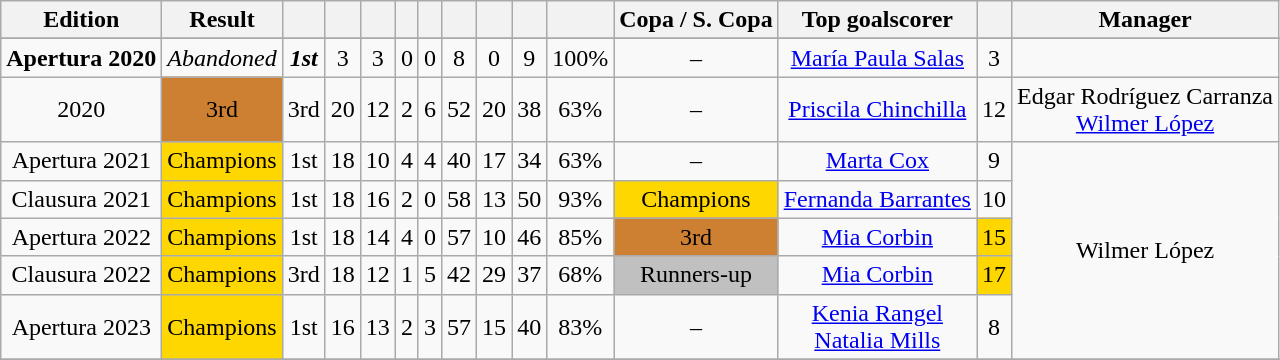<table class="wikitable sortable" style="text-align:center;">
<tr>
<th scope="col">Edition</th>
<th scope="col">Result</th>
<th scope="col"></th>
<th scope="col"></th>
<th scope="col"></th>
<th scope="col"></th>
<th scope="col"></th>
<th scope="col"></th>
<th scope="col"></th>
<th scope="col"></th>
<th scope="col"></th>
<th scope="col">Copa / S. Copa</th>
<th scope="col">Top goalscorer</th>
<th scope="col"></th>
<th scope="col">Manager</th>
</tr>
<tr>
</tr>
<tr>
<td><strong>Apertura 2020</strong></td>
<td><em>Abandoned</em></td>
<td><strong><em>1st<strong><em></td>
<td>3</td>
<td>3</td>
<td>0</td>
<td>0</td>
<td>8</td>
<td>0</td>
<td>9</td>
<td>100%</td>
<td>–</td>
<td> <a href='#'>María Paula Salas</a></td>
<td>3</td>
<td> </td>
</tr>
<tr>
<td></strong>2020<strong></td>
<td style="background-color:#CD7F32;"></em>3rd<em></td>
<td></em></strong>3rd<strong><em></td>
<td>20</td>
<td>12</td>
<td>2</td>
<td>6</td>
<td>52</td>
<td>20</td>
<td>38</td>
<td>63%</td>
<td>–</td>
<td> <a href='#'>Priscila Chinchilla</a></td>
<td>12</td>
<td> Edgar Rodríguez Carranza<br> <a href='#'>Wilmer López</a></td>
</tr>
<tr>
<td></strong>Apertura 2021<strong></td>
<td style="background-color:gold;"></strong>Champions<strong></td>
<td></em></strong>1st<strong><em></td>
<td>18</td>
<td>10</td>
<td>4</td>
<td>4</td>
<td>40</td>
<td>17</td>
<td>34</td>
<td>63%</td>
<td>–</td>
<td> <a href='#'>Marta Cox</a></td>
<td>9</td>
<td rowspan=5> Wilmer López</td>
</tr>
<tr>
<td></strong>Clausura 2021<strong></td>
<td style="background-color:gold;"></strong>Champions<strong></td>
<td></em></strong>1st<strong><em></td>
<td>18</td>
<td>16</td>
<td>2</td>
<td>0</td>
<td>58</td>
<td>13</td>
<td>50</td>
<td>93%</td>
<td style="background-color:gold;"></strong>Champions<strong></td>
<td> <a href='#'>Fernanda Barrantes</a></td>
<td>10</td>
</tr>
<tr>
<td></strong>Apertura 2022<strong></td>
<td style="background-color:gold;"></strong>Champions<strong></td>
<td></em></strong>1st<strong><em></td>
<td>18</td>
<td>14</td>
<td>4</td>
<td>0</td>
<td>57</td>
<td>10</td>
<td>46</td>
<td>85%</td>
<td style="background-color:#CD7F32;"></em>3rd<em></td>
<td> <a href='#'>Mia Corbin</a></td>
<td style="background-color:gold;">15</td>
</tr>
<tr>
<td></strong>Clausura 2022<strong></td>
<td style="background-color:gold;"></strong>Champions<strong></td>
<td></em></strong>3rd<strong><em></td>
<td>18</td>
<td>12</td>
<td>1</td>
<td>5</td>
<td>42</td>
<td>29</td>
<td>37</td>
<td>68%</td>
<td style="background-color:silver;"></strong>Runners-up<strong></td>
<td> <a href='#'>Mia Corbin</a></td>
<td style="background-color:gold;">17</td>
</tr>
<tr>
<td></strong>Apertura 2023<strong></td>
<td style="background-color:gold;"></strong>Champions<strong></td>
<td></em></strong>1st<strong><em></td>
<td>16</td>
<td>13</td>
<td>2</td>
<td>3</td>
<td>57</td>
<td>15</td>
<td>40</td>
<td>83%</td>
<td>–</td>
<td> <a href='#'>Kenia Rangel</a><br> <a href='#'>Natalia Mills</a></td>
<td>8</td>
</tr>
<tr>
</tr>
</table>
